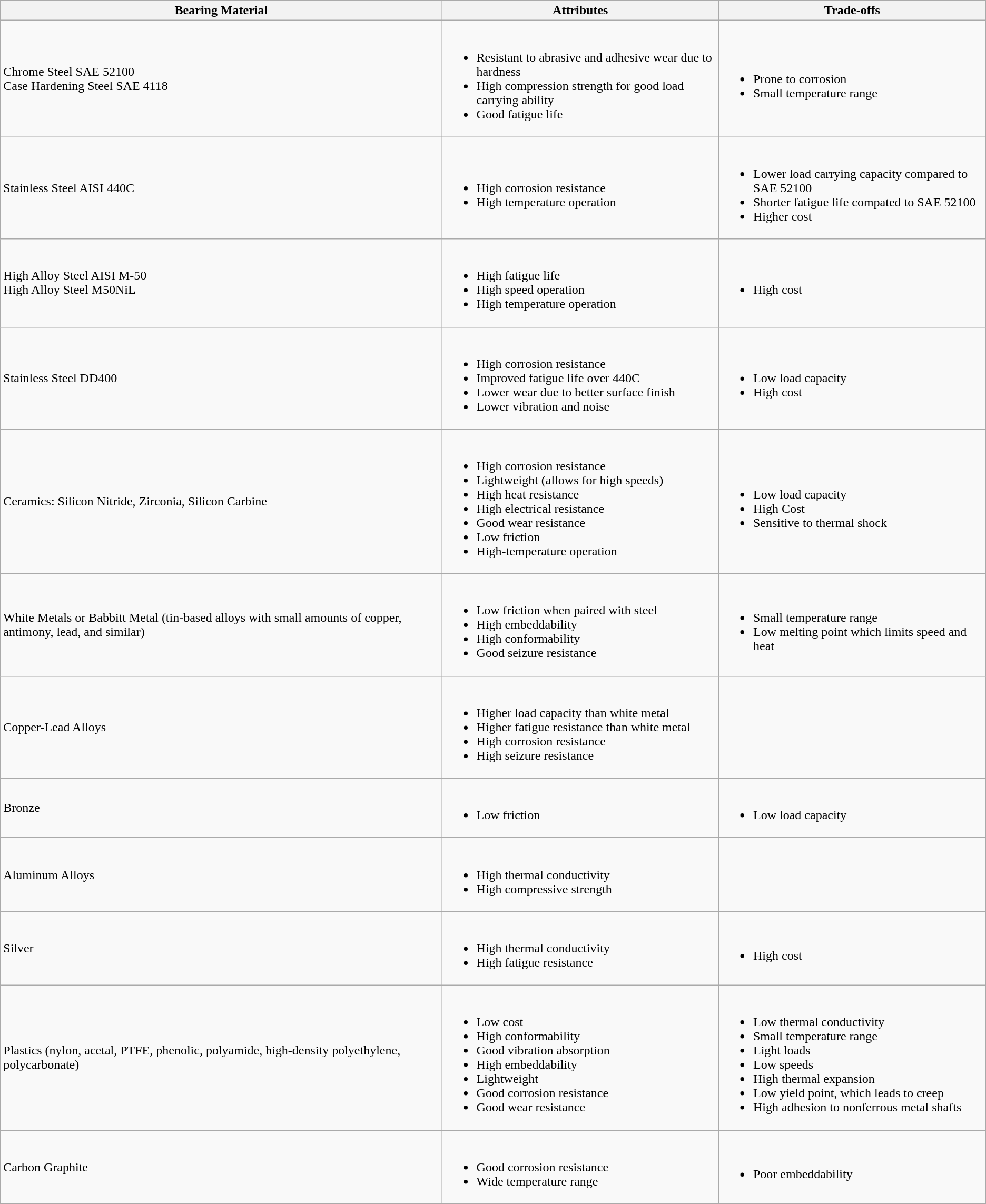<table class="wikitable mw-collapsible mw-collapsed">
<tr>
<th>Bearing Material</th>
<th>Attributes</th>
<th>Trade-offs</th>
</tr>
<tr>
<td>Chrome Steel SAE 52100<br>Case Hardening Steel SAE 4118</td>
<td><br><ul><li>Resistant to abrasive and adhesive wear due to hardness</li><li>High compression strength for good load carrying ability</li><li>Good fatigue life</li></ul></td>
<td><br><ul><li>Prone to corrosion</li><li>Small temperature range</li></ul></td>
</tr>
<tr>
<td>Stainless Steel AISI 440C</td>
<td><br><ul><li>High corrosion resistance</li><li>High temperature operation</li></ul></td>
<td><br><ul><li>Lower load carrying capacity compared to SAE 52100</li><li>Shorter fatigue life compated to SAE 52100</li><li>Higher cost</li></ul></td>
</tr>
<tr>
<td>High Alloy Steel AISI M-50<br>High Alloy Steel M50NiL</td>
<td><br><ul><li>High fatigue life</li><li>High speed operation</li><li>High temperature operation</li></ul></td>
<td><br><ul><li>High cost</li></ul></td>
</tr>
<tr>
<td>Stainless Steel DD400</td>
<td><br><ul><li>High corrosion resistance</li><li>Improved fatigue life over 440C</li><li>Lower wear due to better surface finish</li><li>Lower vibration and noise</li></ul></td>
<td><br><ul><li>Low load capacity</li><li>High cost</li></ul></td>
</tr>
<tr>
<td>Ceramics: Silicon Nitride, Zirconia, Silicon Carbine</td>
<td><br><ul><li>High corrosion resistance</li><li>Lightweight (allows for high speeds)</li><li>High heat resistance</li><li>High electrical resistance</li><li>Good wear resistance</li><li>Low friction</li><li>High-temperature operation</li></ul></td>
<td><br><ul><li>Low load capacity</li><li>High Cost</li><li>Sensitive to thermal shock</li></ul></td>
</tr>
<tr>
<td>White Metals or Babbitt Metal (tin-based alloys with small amounts of copper, antimony, lead, and similar)</td>
<td><br><ul><li>Low friction when paired with steel</li><li>High embeddability</li><li>High conformability</li><li>Good seizure resistance</li></ul></td>
<td><br><ul><li>Small temperature range</li><li>Low melting point which limits speed and heat</li></ul></td>
</tr>
<tr>
<td>Copper-Lead Alloys</td>
<td><br><ul><li>Higher load capacity than white metal</li><li>Higher fatigue resistance than white metal</li><li>High corrosion resistance</li><li>High seizure resistance</li></ul></td>
<td></td>
</tr>
<tr>
<td>Bronze</td>
<td><br><ul><li>Low friction</li></ul></td>
<td><br><ul><li>Low load capacity</li></ul></td>
</tr>
<tr>
<td>Aluminum Alloys</td>
<td><br><ul><li>High thermal conductivity</li><li>High compressive strength</li></ul></td>
<td></td>
</tr>
<tr>
<td>Silver</td>
<td><br><ul><li>High thermal conductivity</li><li>High fatigue resistance</li></ul></td>
<td><br><ul><li>High cost</li></ul></td>
</tr>
<tr>
<td>Plastics (nylon, acetal, PTFE, phenolic, polyamide, high-density polyethylene, polycarbonate)</td>
<td><br><ul><li>Low cost</li><li>High conformability</li><li>Good vibration absorption</li><li>High embeddability</li><li>Lightweight</li><li>Good corrosion resistance</li><li>Good wear resistance</li></ul></td>
<td><br><ul><li>Low thermal conductivity</li><li>Small temperature range</li><li>Light loads</li><li>Low speeds</li><li>High thermal expansion</li><li>Low yield point, which leads to creep</li><li>High adhesion to nonferrous metal shafts</li></ul></td>
</tr>
<tr>
<td>Carbon Graphite</td>
<td><br><ul><li>Good corrosion resistance</li><li>Wide temperature range</li></ul></td>
<td><br><ul><li>Poor embeddability</li></ul></td>
</tr>
</table>
